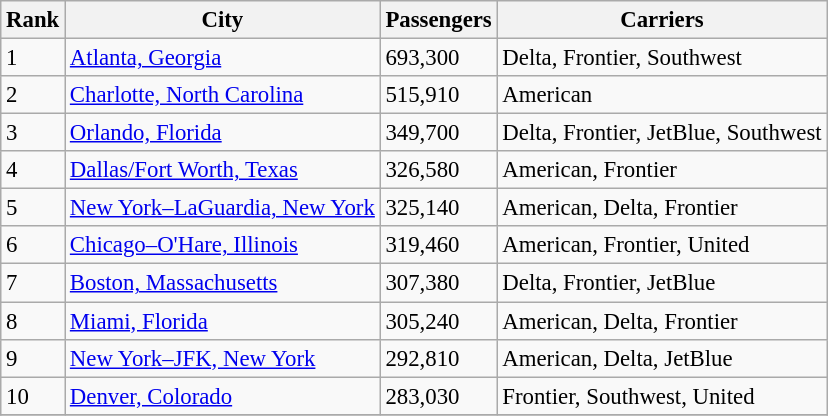<table class="wikitable sortable" style="font-size: 95%" width= align=>
<tr>
<th>Rank</th>
<th>City</th>
<th>Passengers</th>
<th>Carriers</th>
</tr>
<tr>
<td>1</td>
<td> <a href='#'>Atlanta, Georgia</a></td>
<td>693,300</td>
<td>Delta, Frontier, Southwest</td>
</tr>
<tr>
<td>2</td>
<td> <a href='#'>Charlotte, North Carolina</a></td>
<td>515,910</td>
<td>American</td>
</tr>
<tr>
<td>3</td>
<td> <a href='#'>Orlando, Florida</a></td>
<td>349,700</td>
<td>Delta, Frontier, JetBlue, Southwest</td>
</tr>
<tr>
<td>4</td>
<td> <a href='#'>Dallas/Fort Worth, Texas</a></td>
<td>326,580</td>
<td>American, Frontier</td>
</tr>
<tr>
<td>5</td>
<td> <a href='#'>New York–LaGuardia, New York</a></td>
<td>325,140</td>
<td>American, Delta, Frontier</td>
</tr>
<tr>
<td>6</td>
<td> <a href='#'>Chicago–O'Hare, Illinois</a></td>
<td>319,460</td>
<td>American, Frontier, United</td>
</tr>
<tr>
<td>7</td>
<td> <a href='#'>Boston, Massachusetts</a></td>
<td>307,380</td>
<td>Delta, Frontier, JetBlue</td>
</tr>
<tr>
<td>8</td>
<td> <a href='#'>Miami, Florida</a></td>
<td>305,240</td>
<td>American, Delta, Frontier</td>
</tr>
<tr>
<td>9</td>
<td> <a href='#'>New York–JFK, New York</a></td>
<td>292,810</td>
<td>American, Delta, JetBlue</td>
</tr>
<tr>
<td>10</td>
<td> <a href='#'>Denver, Colorado</a></td>
<td>283,030</td>
<td>Frontier, Southwest, United</td>
</tr>
<tr>
</tr>
</table>
